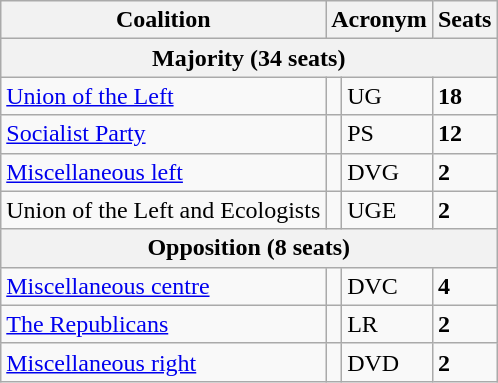<table class="wikitable sortable">
<tr>
<th>Coalition</th>
<th colspan="2">Acronym</th>
<th>Seats</th>
</tr>
<tr>
<th colspan="4"><strong>Majority</strong> (34 seats)</th>
</tr>
<tr>
<td><a href='#'>Union of the Left</a></td>
<td></td>
<td>UG</td>
<td><strong>18</strong></td>
</tr>
<tr>
<td><a href='#'>Socialist Party</a></td>
<td></td>
<td>PS</td>
<td><strong>12</strong></td>
</tr>
<tr>
<td><a href='#'>Miscellaneous left</a></td>
<td></td>
<td>DVG</td>
<td><strong>2</strong></td>
</tr>
<tr>
<td>Union of the Left and Ecologists</td>
<td></td>
<td>UGE</td>
<td><strong>2</strong></td>
</tr>
<tr>
<th colspan="4"><strong>Opposition</strong> (8 seats)</th>
</tr>
<tr>
<td><a href='#'>Miscellaneous centre</a></td>
<td></td>
<td>DVC</td>
<td><strong>4</strong></td>
</tr>
<tr>
<td><a href='#'>The Republicans</a></td>
<td></td>
<td>LR</td>
<td><strong>2</strong></td>
</tr>
<tr>
<td><a href='#'>Miscellaneous right</a></td>
<td></td>
<td>DVD</td>
<td><strong>2</strong></td>
</tr>
</table>
